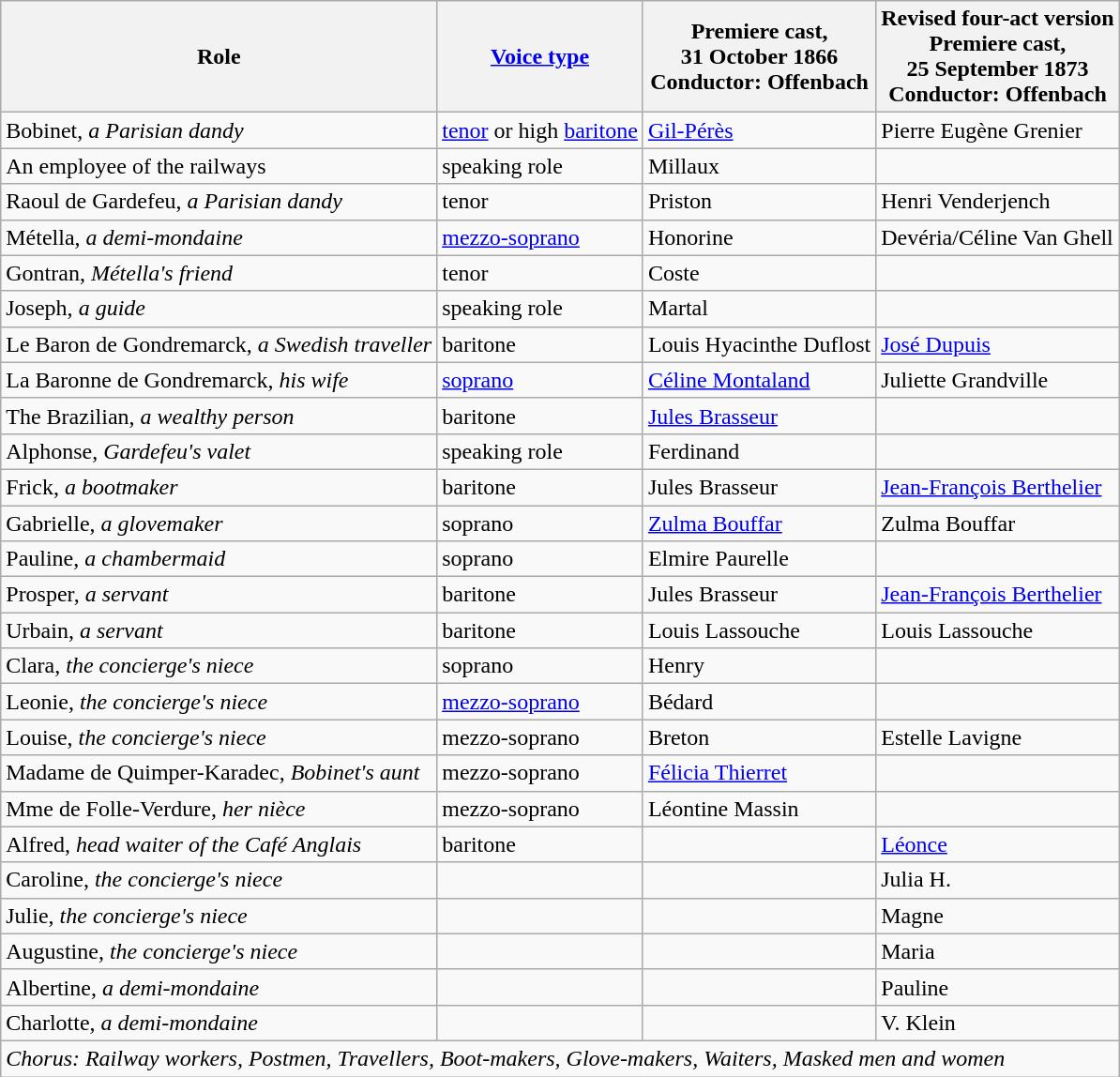<table class="wikitable">
<tr>
<th>Role</th>
<th><a href='#'>Voice type</a></th>
<th>Premiere cast,<br>31 October 1866<br>Conductor: Offenbach</th>
<th>Revised four-act version<br>Premiere cast,<br>25 September 1873<br>Conductor: Offenbach</th>
</tr>
<tr>
<td>Bobinet, <em>a Parisian dandy</em></td>
<td><a href='#'>tenor</a> or high <a href='#'>baritone</a></td>
<td><a href='#'>Gil-Pérès</a></td>
<td>Pierre Eugène Grenier</td>
</tr>
<tr>
<td>An employee of the railways</td>
<td>speaking role</td>
<td>Millaux</td>
<td></td>
</tr>
<tr>
<td>Raoul de Gardefeu, <em>a Parisian dandy</em></td>
<td>tenor</td>
<td>Priston</td>
<td>Henri Venderjench</td>
</tr>
<tr>
<td>Métella, <em>a demi-mondaine</em></td>
<td><a href='#'>mezzo-soprano</a></td>
<td>Honorine</td>
<td>Devéria/Céline Van Ghell</td>
</tr>
<tr>
<td>Gontran, <em>Métella's friend</em></td>
<td>tenor</td>
<td>Coste</td>
<td></td>
</tr>
<tr>
<td>Joseph, <em>a guide</em></td>
<td>speaking role</td>
<td>Martal</td>
<td></td>
</tr>
<tr>
<td>Le Baron de Gondremarck, <em>a Swedish traveller</em></td>
<td>baritone</td>
<td>Louis Hyacinthe Duflost</td>
<td><a href='#'>José Dupuis</a></td>
</tr>
<tr>
<td>La Baronne de Gondremarck, <em>his wife</em></td>
<td><a href='#'>soprano</a></td>
<td><a href='#'>Céline Montaland</a></td>
<td>Juliette Grandville</td>
</tr>
<tr>
<td>The Brazilian, <em>a wealthy person</em></td>
<td>baritone</td>
<td><a href='#'>Jules Brasseur</a></td>
<td></td>
</tr>
<tr>
<td>Alphonse, <em>Gardefeu's valet</em></td>
<td>speaking role</td>
<td>Ferdinand</td>
<td></td>
</tr>
<tr>
<td>Frick, <em>a bootmaker</em></td>
<td>baritone</td>
<td>Jules Brasseur</td>
<td><a href='#'>Jean-François Berthelier</a></td>
</tr>
<tr>
<td>Gabrielle, <em>a glovemaker</em></td>
<td>soprano</td>
<td><a href='#'>Zulma Bouffar</a></td>
<td>Zulma Bouffar</td>
</tr>
<tr>
<td>Pauline, <em>a chambermaid</em></td>
<td>soprano</td>
<td>Elmire Paurelle</td>
<td></td>
</tr>
<tr>
<td>Prosper, <em>a servant</em></td>
<td>baritone</td>
<td>Jules Brasseur</td>
<td><a href='#'>Jean-François Berthelier</a></td>
</tr>
<tr>
<td>Urbain,<em> a servant</em></td>
<td>baritone</td>
<td>Louis Lassouche</td>
<td>Louis Lassouche</td>
</tr>
<tr>
<td>Clara, <em>the concierge's niece</em></td>
<td>soprano</td>
<td>Henry</td>
<td></td>
</tr>
<tr>
<td>Leonie, <em>the concierge's niece</em></td>
<td><a href='#'>mezzo-soprano</a></td>
<td>Bédard</td>
<td></td>
</tr>
<tr>
<td>Louise, <em>the concierge's niece</em></td>
<td>mezzo-soprano</td>
<td>Breton</td>
<td>Estelle Lavigne</td>
</tr>
<tr>
<td>Madame de Quimper-Karadec, <em>Bobinet's aunt</em></td>
<td>mezzo-soprano</td>
<td><a href='#'>Félicia Thierret</a></td>
<td></td>
</tr>
<tr>
<td>Mme de Folle-Verdure, <em>her nièce</em></td>
<td>mezzo-soprano</td>
<td>Léontine Massin</td>
<td></td>
</tr>
<tr>
<td>Alfred, <em>head waiter of the Café Anglais</em></td>
<td>baritone</td>
<td></td>
<td><a href='#'>Léonce</a></td>
</tr>
<tr>
<td>Caroline, <em>the concierge's niece</em></td>
<td></td>
<td></td>
<td>Julia H.</td>
</tr>
<tr>
<td>Julie, <em>the concierge's niece</em></td>
<td></td>
<td></td>
<td>Magne</td>
</tr>
<tr>
<td>Augustine, <em>the concierge's niece</em></td>
<td></td>
<td></td>
<td>Maria</td>
</tr>
<tr>
<td>Albertine, <em>a demi-mondaine</em></td>
<td></td>
<td></td>
<td>Pauline</td>
</tr>
<tr>
<td>Charlotte, <em>a demi-mondaine</em></td>
<td></td>
<td></td>
<td>V. Klein</td>
</tr>
<tr>
<td colspan="4"><em> Chorus: Railway workers, Postmen, Travellers, Boot-makers, Glove-makers, Waiters, Masked men and women</em></td>
</tr>
</table>
